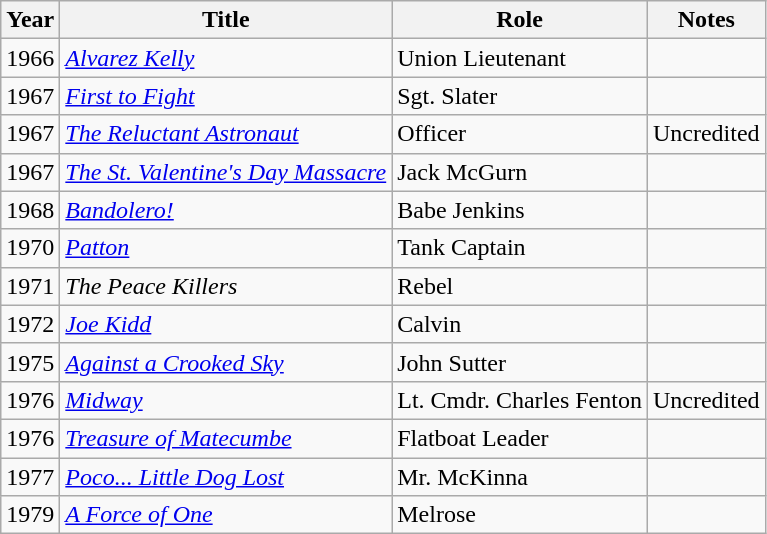<table class="wikitable">
<tr>
<th>Year</th>
<th>Title</th>
<th>Role</th>
<th>Notes</th>
</tr>
<tr>
<td>1966</td>
<td><em><a href='#'>Alvarez Kelly</a></em></td>
<td>Union Lieutenant</td>
<td></td>
</tr>
<tr>
<td>1967</td>
<td><em><a href='#'>First to Fight</a></em></td>
<td>Sgt. Slater</td>
<td></td>
</tr>
<tr>
<td>1967</td>
<td><em><a href='#'>The Reluctant Astronaut</a></em></td>
<td>Officer</td>
<td>Uncredited</td>
</tr>
<tr>
<td>1967</td>
<td><em><a href='#'>The St. Valentine's Day Massacre</a></em></td>
<td>Jack McGurn</td>
<td></td>
</tr>
<tr>
<td>1968</td>
<td><em><a href='#'>Bandolero!</a></em></td>
<td>Babe Jenkins</td>
<td></td>
</tr>
<tr>
<td>1970</td>
<td><em><a href='#'>Patton</a></em></td>
<td>Tank Captain</td>
<td></td>
</tr>
<tr>
<td>1971</td>
<td><em>The Peace Killers</em></td>
<td>Rebel</td>
<td></td>
</tr>
<tr>
<td>1972</td>
<td><em><a href='#'>Joe Kidd</a></em></td>
<td>Calvin</td>
<td></td>
</tr>
<tr>
<td>1975</td>
<td><em><a href='#'>Against a Crooked Sky</a></em></td>
<td>John Sutter</td>
<td></td>
</tr>
<tr>
<td>1976</td>
<td><em><a href='#'>Midway</a></em></td>
<td>Lt. Cmdr. Charles Fenton</td>
<td>Uncredited</td>
</tr>
<tr>
<td>1976</td>
<td><em><a href='#'>Treasure of Matecumbe</a></em></td>
<td>Flatboat Leader</td>
<td></td>
</tr>
<tr>
<td>1977</td>
<td><em><a href='#'>Poco... Little Dog Lost</a></em></td>
<td>Mr. McKinna</td>
<td></td>
</tr>
<tr>
<td>1979</td>
<td><em><a href='#'>A Force of One</a></em></td>
<td>Melrose</td>
<td></td>
</tr>
</table>
